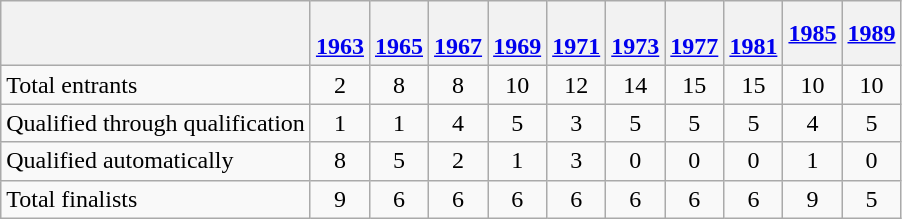<table class="wikitable" style="text-align:center;">
<tr>
<th></th>
<th> <br> <a href='#'>1963</a></th>
<th> <br> <a href='#'>1965</a></th>
<th> <br> <a href='#'>1967</a></th>
<th> <br> <a href='#'>1969</a></th>
<th> <br> <a href='#'>1971</a></th>
<th> <br> <a href='#'>1973</a></th>
<th> <br> <a href='#'>1977</a></th>
<th> <br> <a href='#'>1981</a></th>
<th><a href='#'>1985</a></th>
<th><a href='#'>1989</a></th>
</tr>
<tr>
<td align=left>Total entrants</td>
<td>2</td>
<td>8</td>
<td>8</td>
<td>10</td>
<td>12</td>
<td>14</td>
<td>15</td>
<td>15</td>
<td>10</td>
<td>10</td>
</tr>
<tr>
<td align=left>Qualified through qualification</td>
<td>1</td>
<td>1</td>
<td>4</td>
<td>5</td>
<td>3</td>
<td>5</td>
<td>5</td>
<td>5</td>
<td>4</td>
<td>5</td>
</tr>
<tr>
<td align=left>Qualified automatically</td>
<td>8</td>
<td>5</td>
<td>2</td>
<td>1</td>
<td>3</td>
<td>0</td>
<td>0</td>
<td>0</td>
<td>1</td>
<td>0</td>
</tr>
<tr>
<td align=left>Total finalists</td>
<td>9</td>
<td>6</td>
<td>6</td>
<td>6</td>
<td>6</td>
<td>6</td>
<td>6</td>
<td>6</td>
<td>9</td>
<td>5</td>
</tr>
</table>
